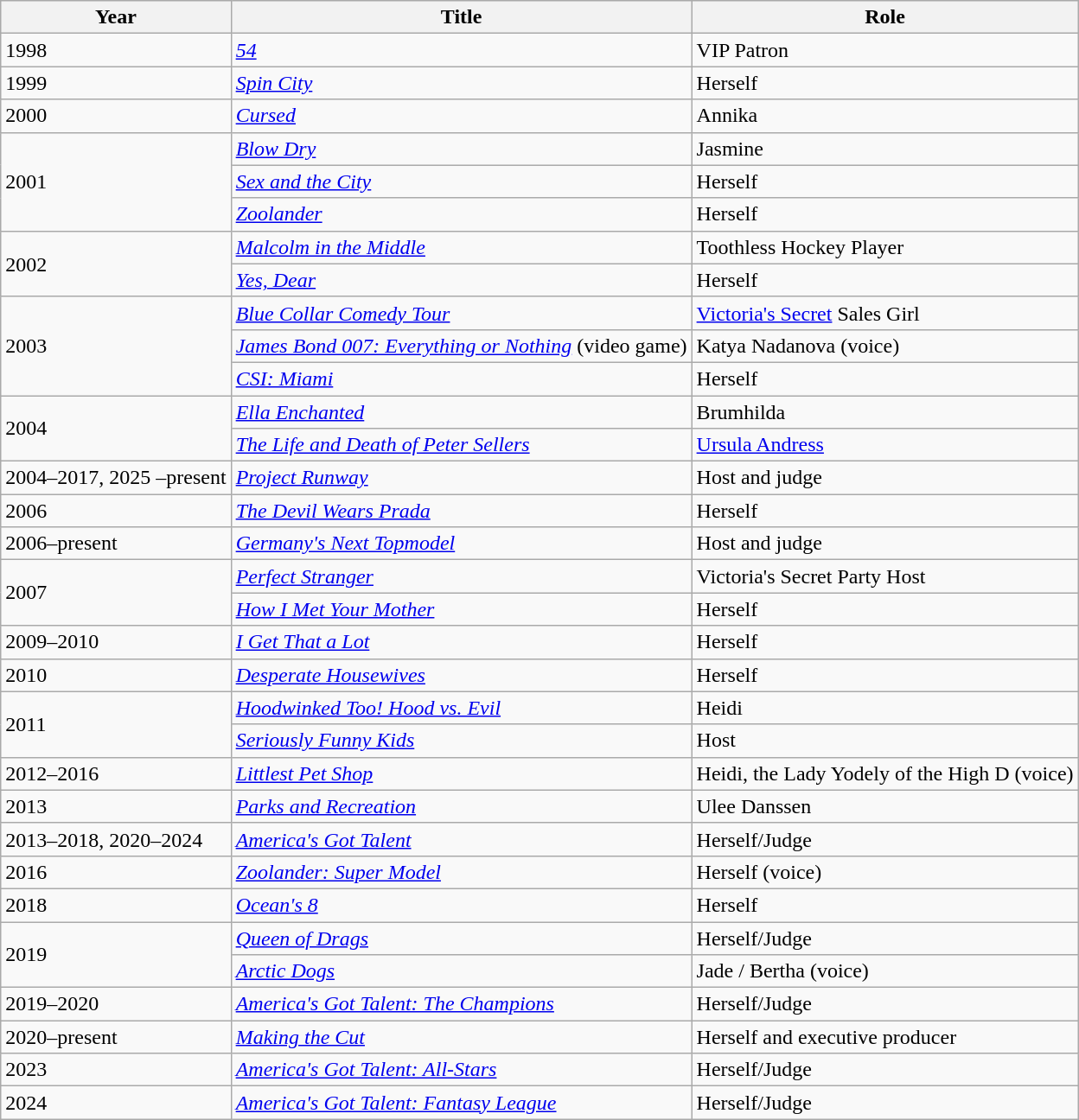<table class="wikitable sortable">
<tr>
<th>Year</th>
<th>Title</th>
<th>Role</th>
</tr>
<tr>
<td>1998</td>
<td><em><a href='#'>54</a></em></td>
<td>VIP Patron</td>
</tr>
<tr>
<td>1999</td>
<td><em><a href='#'>Spin City</a></em></td>
<td>Herself</td>
</tr>
<tr>
<td>2000</td>
<td><em><a href='#'>Cursed</a></em></td>
<td>Annika</td>
</tr>
<tr>
<td rowspan="3">2001</td>
<td><em><a href='#'>Blow Dry</a></em></td>
<td>Jasmine</td>
</tr>
<tr>
<td><em><a href='#'>Sex and the City</a></em></td>
<td>Herself</td>
</tr>
<tr>
<td><em><a href='#'>Zoolander</a></em></td>
<td>Herself</td>
</tr>
<tr>
<td rowspan="2">2002</td>
<td><em><a href='#'>Malcolm in the Middle</a></em></td>
<td>Toothless Hockey Player</td>
</tr>
<tr>
<td><em><a href='#'>Yes, Dear</a></em></td>
<td>Herself</td>
</tr>
<tr>
<td rowspan="3">2003</td>
<td><em><a href='#'>Blue Collar Comedy Tour</a></em></td>
<td><a href='#'>Victoria's Secret</a> Sales Girl</td>
</tr>
<tr>
<td><em><a href='#'>James Bond 007: Everything or Nothing</a></em> (video game)</td>
<td>Katya Nadanova (voice)</td>
</tr>
<tr>
<td><em><a href='#'>CSI: Miami</a></em></td>
<td>Herself</td>
</tr>
<tr>
<td rowspan="2">2004</td>
<td><em><a href='#'>Ella Enchanted</a></em></td>
<td>Brumhilda</td>
</tr>
<tr>
<td><em><a href='#'>The Life and Death of Peter Sellers</a></em></td>
<td><a href='#'>Ursula Andress</a></td>
</tr>
<tr>
<td>2004–2017, 2025 –present</td>
<td><em><a href='#'>Project Runway</a></em></td>
<td>Host and judge</td>
</tr>
<tr>
<td>2006</td>
<td><em><a href='#'>The Devil Wears Prada</a></em></td>
<td>Herself</td>
</tr>
<tr>
<td>2006–present</td>
<td><em><a href='#'>Germany's Next Topmodel</a></em></td>
<td>Host and judge</td>
</tr>
<tr>
<td rowspan="2">2007</td>
<td><em><a href='#'>Perfect Stranger</a></em></td>
<td>Victoria's Secret Party Host</td>
</tr>
<tr>
<td><em><a href='#'>How I Met Your Mother</a></em></td>
<td>Herself</td>
</tr>
<tr>
<td>2009–2010</td>
<td><em><a href='#'>I Get That a Lot</a></em></td>
<td>Herself</td>
</tr>
<tr>
<td>2010</td>
<td><em><a href='#'>Desperate Housewives</a></em></td>
<td>Herself</td>
</tr>
<tr>
<td rowspan="2">2011</td>
<td><em><a href='#'>Hoodwinked Too! Hood vs. Evil</a></em></td>
<td>Heidi</td>
</tr>
<tr>
<td><em><a href='#'>Seriously Funny Kids</a></em></td>
<td>Host</td>
</tr>
<tr>
<td>2012–2016</td>
<td><em><a href='#'>Littlest Pet Shop</a></em></td>
<td>Heidi, the Lady Yodely of the High D (voice)</td>
</tr>
<tr>
<td>2013</td>
<td><em><a href='#'>Parks and Recreation</a></em></td>
<td>Ulee Danssen</td>
</tr>
<tr>
<td>2013–2018, 2020–2024</td>
<td><em><a href='#'>America's Got Talent</a></em></td>
<td>Herself/Judge</td>
</tr>
<tr>
<td>2016</td>
<td><em><a href='#'>Zoolander: Super Model</a></em></td>
<td>Herself (voice)</td>
</tr>
<tr>
<td>2018</td>
<td><em><a href='#'>Ocean's 8</a></em></td>
<td>Herself</td>
</tr>
<tr>
<td rowspan="2">2019</td>
<td><em><a href='#'>Queen of Drags</a></em></td>
<td>Herself/Judge</td>
</tr>
<tr>
<td><em><a href='#'>Arctic Dogs</a></em></td>
<td>Jade / Bertha (voice)</td>
</tr>
<tr>
<td>2019–2020</td>
<td><em><a href='#'>America's Got Talent: The Champions</a></em></td>
<td>Herself/Judge</td>
</tr>
<tr>
<td>2020–present</td>
<td><em><a href='#'>Making the Cut</a></em></td>
<td>Herself and executive producer</td>
</tr>
<tr>
<td>2023</td>
<td><em><a href='#'>America's Got Talent: All-Stars</a></em></td>
<td>Herself/Judge</td>
</tr>
<tr>
<td>2024</td>
<td><em><a href='#'>America's Got Talent: Fantasy League</a></em></td>
<td>Herself/Judge</td>
</tr>
</table>
